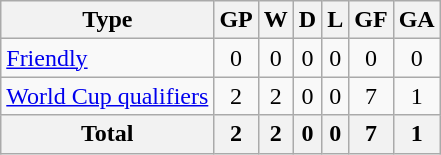<table class="wikitable" style="text-align:center">
<tr>
<th>Type</th>
<th>GP</th>
<th>W</th>
<th>D</th>
<th>L</th>
<th>GF</th>
<th>GA</th>
</tr>
<tr>
<td align=left><a href='#'>Friendly</a></td>
<td>0</td>
<td>0</td>
<td>0</td>
<td>0</td>
<td>0</td>
<td>0</td>
</tr>
<tr>
<td align=left><a href='#'>World Cup qualifiers</a></td>
<td>2</td>
<td>2</td>
<td>0</td>
<td>0</td>
<td>7</td>
<td>1</td>
</tr>
<tr>
<th>Total</th>
<th>2</th>
<th>2</th>
<th>0</th>
<th>0</th>
<th>7</th>
<th>1</th>
</tr>
</table>
